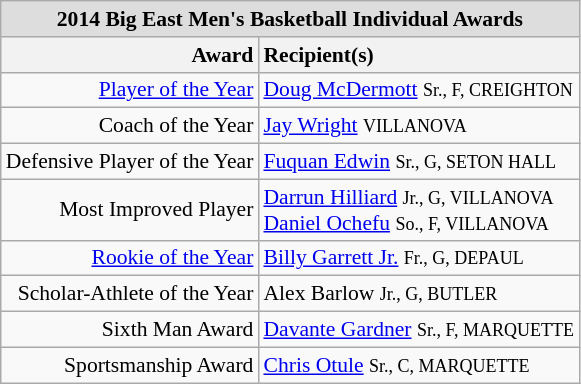<table class="wikitable" style="white-space:nowrap; font-size:90%;">
<tr>
<td colspan="7" style="text-align:center; background:#ddd;"><strong>2014 Big East Men's Basketball Individual Awards</strong></td>
</tr>
<tr>
<th style="text-align:right;">Award</th>
<th style="text-align:left;">Recipient(s)</th>
</tr>
<tr>
<td style="text-align:right;"><a href='#'>Player of the Year</a></td>
<td style="text-align:left;"><a href='#'>Doug McDermott</a> <small>Sr., F, CREIGHTON</small></td>
</tr>
<tr>
<td style="text-align:right;">Coach of the Year</td>
<td style="text-align:left;"><a href='#'>Jay Wright</a> <small>VILLANOVA</small></td>
</tr>
<tr>
<td style="text-align:right;">Defensive Player of the Year</td>
<td style="text-align:left;"><a href='#'>Fuquan Edwin</a> <small>Sr., G, SETON HALL</small></td>
</tr>
<tr>
<td style="text-align:right;">Most Improved Player</td>
<td style="text-align:left;"><a href='#'>Darrun Hilliard</a> <small>Jr., G, VILLANOVA</small><br><a href='#'>Daniel Ochefu</a> <small>So., F, VILLANOVA</small></td>
</tr>
<tr>
<td style="text-align:right;"><a href='#'>Rookie of the Year</a></td>
<td style="text-align:left;"><a href='#'>Billy Garrett Jr.</a> <small>Fr., G, DEPAUL</small></td>
</tr>
<tr>
<td style="text-align:right;">Scholar-Athlete of the Year</td>
<td style="text-align:left;">Alex Barlow <small>Jr., G, BUTLER</small></td>
</tr>
<tr>
<td style="text-align:right;">Sixth Man Award</td>
<td style="text-align:left;"><a href='#'>Davante Gardner</a> <small>Sr., F, MARQUETTE</small></td>
</tr>
<tr>
<td style="text-align:right;">Sportsmanship Award</td>
<td style="text-align:left;"><a href='#'>Chris Otule</a> <small>Sr., C, MARQUETTE</small></td>
</tr>
</table>
